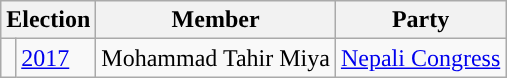<table class="wikitable">
<tr>
<th colspan="2">Election</th>
<th>Member</th>
<th>Party</th>
</tr>
<tr>
<td style="background-color:"></td>
<td><a href='#'>2017</a></td>
<td>Mohammad Tahir Miya</td>
<td><a href='#'>Nepali Congress</a></td>
</tr>
</table>
